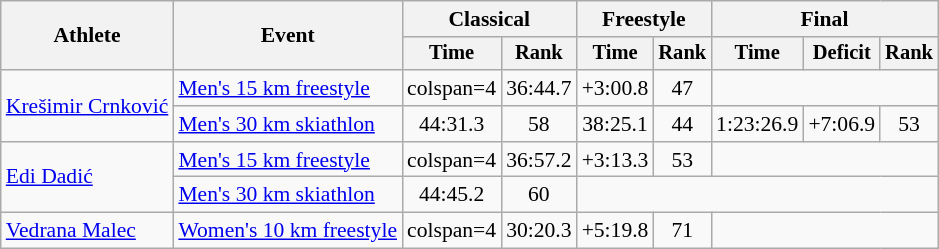<table class="wikitable" style="font-size:90%">
<tr>
<th rowspan=2>Athlete</th>
<th rowspan=2>Event</th>
<th colspan=2>Classical</th>
<th colspan=2>Freestyle</th>
<th colspan=3>Final</th>
</tr>
<tr style="font-size: 95%">
<th>Time</th>
<th>Rank</th>
<th>Time</th>
<th>Rank</th>
<th>Time</th>
<th>Deficit</th>
<th>Rank</th>
</tr>
<tr align=center>
<td align=left rowspan=2><a href='#'>Krešimir Crnković</a></td>
<td align=left><a href='#'>Men's 15 km freestyle</a></td>
<td>colspan=4 </td>
<td>36:44.7</td>
<td>+3:00.8</td>
<td>47</td>
</tr>
<tr align=center>
<td align=left><a href='#'>Men's 30 km skiathlon</a></td>
<td>44:31.3</td>
<td>58</td>
<td>38:25.1</td>
<td>44</td>
<td>1:23:26.9</td>
<td>+7:06.9</td>
<td>53</td>
</tr>
<tr align=center>
<td align=left rowspan=2><a href='#'>Edi Dadić</a></td>
<td align=left><a href='#'>Men's 15 km freestyle</a></td>
<td>colspan=4 </td>
<td>36:57.2</td>
<td>+3:13.3</td>
<td>53</td>
</tr>
<tr align=center>
<td align=left><a href='#'>Men's 30 km skiathlon</a></td>
<td>44:45.2</td>
<td>60</td>
<td colspan=5></td>
</tr>
<tr align=center>
<td align=left><a href='#'>Vedrana Malec</a></td>
<td align=left><a href='#'>Women's 10 km freestyle</a></td>
<td>colspan=4 </td>
<td>30:20.3</td>
<td>+5:19.8</td>
<td>71</td>
</tr>
</table>
